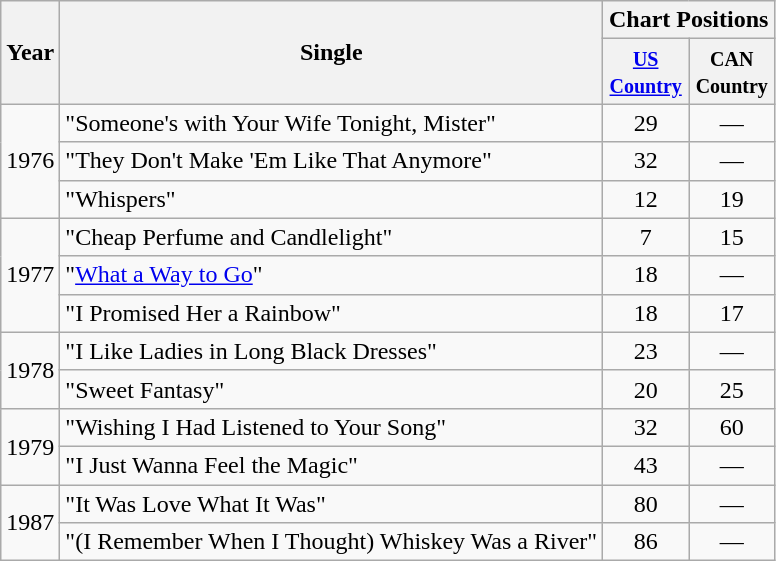<table class="wikitable">
<tr>
<th rowspan="2">Year</th>
<th rowspan="2">Single</th>
<th colspan="2">Chart Positions</th>
</tr>
<tr>
<th width="50"><small><a href='#'>US Country</a></small></th>
<th width="50"><small>CAN Country</small></th>
</tr>
<tr>
<td rowspan=3>1976</td>
<td>"Someone's with Your Wife Tonight, Mister"</td>
<td align="center">29</td>
<td align="center">—</td>
</tr>
<tr>
<td>"They Don't Make 'Em Like That Anymore"</td>
<td align="center">32</td>
<td align="center">—</td>
</tr>
<tr>
<td>"Whispers"</td>
<td align="center">12</td>
<td align="center">19</td>
</tr>
<tr>
<td rowspan=3>1977</td>
<td>"Cheap Perfume and Candlelight"</td>
<td align="center">7</td>
<td align="center">15</td>
</tr>
<tr>
<td>"<a href='#'>What a Way to Go</a>"</td>
<td align="center">18</td>
<td align="center">—</td>
</tr>
<tr>
<td>"I Promised Her a Rainbow"</td>
<td align="center">18</td>
<td align="center">17</td>
</tr>
<tr>
<td rowspan=2>1978</td>
<td>"I Like Ladies in Long Black Dresses"</td>
<td align="center">23</td>
<td align="center">—</td>
</tr>
<tr>
<td>"Sweet Fantasy"</td>
<td align="center">20</td>
<td align="center">25</td>
</tr>
<tr>
<td rowspan=2>1979</td>
<td>"Wishing I Had Listened to Your Song"</td>
<td align="center">32</td>
<td align="center">60</td>
</tr>
<tr>
<td>"I Just Wanna Feel the Magic"</td>
<td align="center">43</td>
<td align="center">—</td>
</tr>
<tr>
<td rowspan=2>1987</td>
<td>"It Was Love What It Was"</td>
<td align="center">80</td>
<td align="center">—</td>
</tr>
<tr>
<td>"(I Remember When I Thought) Whiskey Was a River"</td>
<td align="center">86</td>
<td align="center">—</td>
</tr>
</table>
